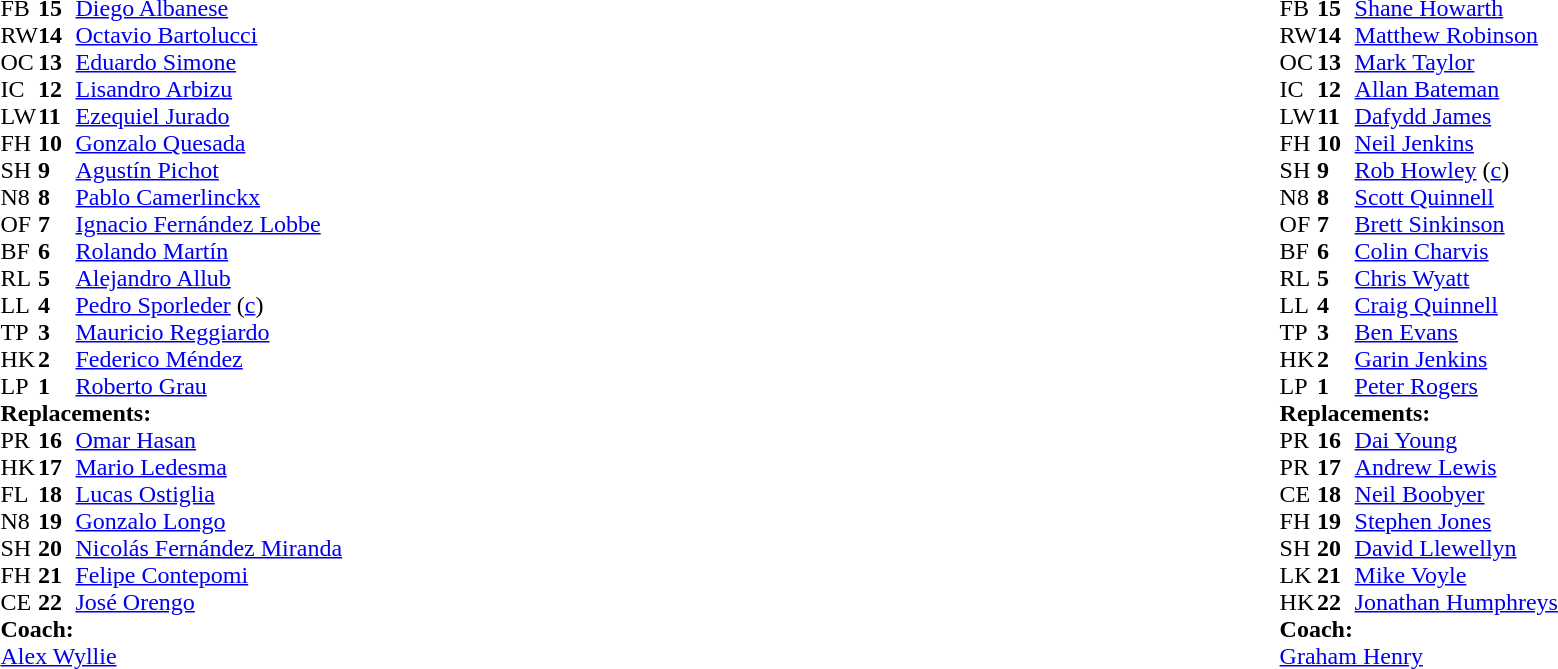<table style="width:100%">
<tr>
<td style="vertical-align:top;width:50%"><br><table cellspacing="0" cellpadding="0">
<tr>
<th width="25"></th>
<th width="25"></th>
</tr>
<tr>
<td>FB</td>
<td><strong>15</strong></td>
<td><a href='#'>Diego Albanese</a></td>
</tr>
<tr>
<td>RW</td>
<td><strong>14</strong></td>
<td><a href='#'>Octavio Bartolucci</a></td>
</tr>
<tr>
<td>OC</td>
<td><strong>13</strong></td>
<td><a href='#'>Eduardo Simone</a></td>
</tr>
<tr>
<td>IC</td>
<td><strong>12</strong></td>
<td><a href='#'>Lisandro Arbizu</a></td>
</tr>
<tr>
<td>LW</td>
<td><strong>11</strong></td>
<td><a href='#'>Ezequiel Jurado</a></td>
</tr>
<tr>
<td>FH</td>
<td><strong>10</strong></td>
<td><a href='#'>Gonzalo Quesada</a></td>
</tr>
<tr>
<td>SH</td>
<td><strong>9</strong></td>
<td><a href='#'>Agustín Pichot</a></td>
</tr>
<tr>
<td>N8</td>
<td><strong>8</strong></td>
<td><a href='#'>Pablo Camerlinckx</a></td>
<td></td>
<td></td>
</tr>
<tr>
<td>OF</td>
<td><strong>7</strong></td>
<td><a href='#'>Ignacio Fernández Lobbe</a></td>
</tr>
<tr>
<td>BF</td>
<td><strong>6</strong></td>
<td><a href='#'>Rolando Martín</a></td>
</tr>
<tr>
<td>RL</td>
<td><strong>5</strong></td>
<td><a href='#'>Alejandro Allub</a></td>
<td></td>
<td></td>
</tr>
<tr>
<td>LL</td>
<td><strong>4</strong></td>
<td><a href='#'>Pedro Sporleder</a> (<a href='#'>c</a>)</td>
</tr>
<tr>
<td>TP</td>
<td><strong>3</strong></td>
<td><a href='#'>Mauricio Reggiardo</a></td>
</tr>
<tr>
<td>HK</td>
<td><strong>2</strong></td>
<td><a href='#'>Federico Méndez</a></td>
</tr>
<tr>
<td>LP</td>
<td><strong>1</strong></td>
<td><a href='#'>Roberto Grau</a></td>
<td></td>
<td></td>
</tr>
<tr>
<td colspan="3"><strong>Replacements:</strong></td>
</tr>
<tr>
<td>PR</td>
<td><strong>16</strong></td>
<td><a href='#'>Omar Hasan</a></td>
<td></td>
<td></td>
</tr>
<tr>
<td>HK</td>
<td><strong>17</strong></td>
<td><a href='#'>Mario Ledesma</a></td>
</tr>
<tr>
<td>FL</td>
<td><strong>18</strong></td>
<td><a href='#'>Lucas Ostiglia</a></td>
<td></td>
<td></td>
</tr>
<tr>
<td>N8</td>
<td><strong>19</strong></td>
<td><a href='#'>Gonzalo Longo</a></td>
<td></td>
<td></td>
</tr>
<tr>
<td>SH</td>
<td><strong>20</strong></td>
<td><a href='#'>Nicolás Fernández Miranda</a></td>
</tr>
<tr>
<td>FH</td>
<td><strong>21</strong></td>
<td><a href='#'>Felipe Contepomi</a></td>
</tr>
<tr>
<td>CE</td>
<td><strong>22</strong></td>
<td><a href='#'>José Orengo</a></td>
</tr>
<tr>
<td colspan="3"><strong>Coach:</strong></td>
</tr>
<tr>
<td colspan="3"> <a href='#'>Alex Wyllie</a></td>
</tr>
</table>
</td>
<td style="vertical-align:top"></td>
<td style="vertical-align:top;width:50%"><br><table cellspacing="0" cellpadding="0" style="margin:auto">
<tr>
<th width="25"></th>
<th width="25"></th>
</tr>
<tr>
<td>FB</td>
<td><strong>15</strong></td>
<td><a href='#'>Shane Howarth</a></td>
</tr>
<tr>
<td>RW</td>
<td><strong>14</strong></td>
<td><a href='#'>Matthew Robinson</a></td>
</tr>
<tr>
<td>OC</td>
<td><strong>13</strong></td>
<td><a href='#'>Mark Taylor</a></td>
</tr>
<tr>
<td>IC</td>
<td><strong>12</strong></td>
<td><a href='#'>Allan Bateman</a></td>
</tr>
<tr>
<td>LW</td>
<td><strong>11</strong></td>
<td><a href='#'>Dafydd James</a></td>
</tr>
<tr>
<td>FH</td>
<td><strong>10</strong></td>
<td><a href='#'>Neil Jenkins</a></td>
</tr>
<tr>
<td>SH</td>
<td><strong>9</strong></td>
<td><a href='#'>Rob Howley</a> (<a href='#'>c</a>)</td>
</tr>
<tr>
<td>N8</td>
<td><strong>8</strong></td>
<td><a href='#'>Scott Quinnell</a></td>
</tr>
<tr>
<td>OF</td>
<td><strong>7</strong></td>
<td><a href='#'>Brett Sinkinson</a></td>
</tr>
<tr>
<td>BF</td>
<td><strong>6</strong></td>
<td><a href='#'>Colin Charvis</a></td>
</tr>
<tr>
<td>RL</td>
<td><strong>5</strong></td>
<td><a href='#'>Chris Wyatt</a></td>
</tr>
<tr>
<td>LL</td>
<td><strong>4</strong></td>
<td><a href='#'>Craig Quinnell</a></td>
</tr>
<tr>
<td>TP</td>
<td><strong>3</strong></td>
<td><a href='#'>Ben Evans</a></td>
<td></td>
<td></td>
</tr>
<tr>
<td>HK</td>
<td><strong>2</strong></td>
<td><a href='#'>Garin Jenkins</a></td>
</tr>
<tr>
<td>LP</td>
<td><strong>1</strong></td>
<td><a href='#'>Peter Rogers</a></td>
<td></td>
<td></td>
</tr>
<tr>
<td colspan="3"><strong>Replacements:</strong></td>
</tr>
<tr>
<td>PR</td>
<td><strong>16</strong></td>
<td><a href='#'>Dai Young</a></td>
<td></td>
<td></td>
</tr>
<tr>
<td>PR</td>
<td><strong>17</strong></td>
<td><a href='#'>Andrew Lewis</a></td>
<td></td>
<td></td>
</tr>
<tr>
<td>CE</td>
<td><strong>18</strong></td>
<td><a href='#'>Neil Boobyer</a></td>
</tr>
<tr>
<td>FH</td>
<td><strong>19</strong></td>
<td><a href='#'>Stephen Jones</a></td>
</tr>
<tr>
<td>SH</td>
<td><strong>20</strong></td>
<td><a href='#'>David Llewellyn</a></td>
</tr>
<tr>
<td>LK</td>
<td><strong>21</strong></td>
<td><a href='#'>Mike Voyle</a></td>
</tr>
<tr>
<td>HK</td>
<td><strong>22</strong></td>
<td><a href='#'>Jonathan Humphreys</a></td>
</tr>
<tr>
<td colspan="3"><strong>Coach:</strong></td>
</tr>
<tr>
<td colspan="3"> <a href='#'>Graham Henry</a></td>
</tr>
</table>
</td>
</tr>
</table>
